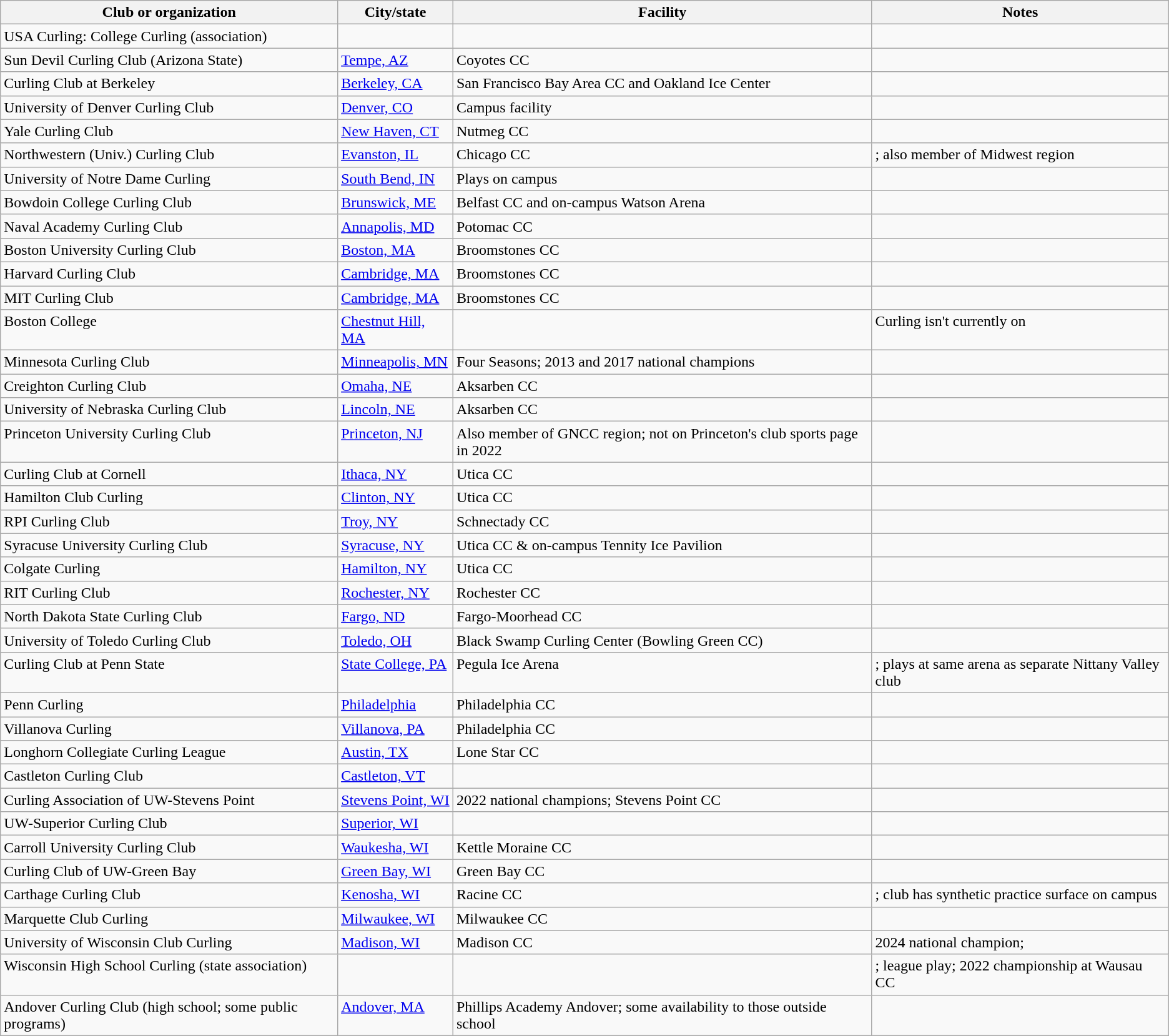<table class="wikitable sortable">
<tr>
<th scope="col">Club or organization</th>
<th scope="col">City/state</th>
<th scope="col">Facility</th>
<th scope="col">Notes<br></th>
</tr>
<tr valign="top">
<td>USA Curling: College Curling (association)</td>
<td></td>
<td></td>
<td><br></td>
</tr>
<tr valign="top">
<td>Sun Devil Curling Club (Arizona State)</td>
<td><a href='#'>Tempe, AZ</a></td>
<td>Coyotes CC</td>
<td><br></td>
</tr>
<tr valign="top">
<td>Curling Club at Berkeley</td>
<td><a href='#'>Berkeley, CA</a></td>
<td>San Francisco Bay Area CC and Oakland Ice Center</td>
<td><br></td>
</tr>
<tr valign="top">
<td>University of Denver Curling Club</td>
<td><a href='#'>Denver, CO</a></td>
<td>Campus facility </td>
<td><br></td>
</tr>
<tr valign="top">
<td>Yale Curling Club</td>
<td><a href='#'>New Haven, CT</a></td>
<td>Nutmeg CC</td>
<td><br></td>
</tr>
<tr valign="top">
<td>Northwestern (Univ.) Curling Club</td>
<td><a href='#'>Evanston, IL</a></td>
<td>Chicago CC</td>
<td>; also member of Midwest region<br></td>
</tr>
<tr valign="top">
<td>University of Notre Dame Curling</td>
<td><a href='#'>South Bend, IN</a></td>
<td>Plays on campus</td>
<td><br></td>
</tr>
<tr valign="top">
<td>Bowdoin College Curling Club</td>
<td><a href='#'>Brunswick, ME</a></td>
<td>Belfast CC and on-campus Watson Arena</td>
<td><br></td>
</tr>
<tr valign="top">
<td>Naval Academy Curling Club</td>
<td><a href='#'>Annapolis, MD</a></td>
<td>Potomac CC</td>
<td><br></td>
</tr>
<tr valign="top">
<td>Boston University Curling Club</td>
<td><a href='#'>Boston, MA</a></td>
<td>Broomstones CC</td>
<td><br></td>
</tr>
<tr valign="top">
<td>Harvard Curling Club</td>
<td><a href='#'>Cambridge, MA</a></td>
<td>Broomstones CC</td>
<td><br></td>
</tr>
<tr valign="top">
<td>MIT Curling Club</td>
<td><a href='#'>Cambridge, MA</a></td>
<td>Broomstones CC</td>
<td><br></td>
</tr>
<tr valign="top">
<td>Boston College</td>
<td><a href='#'>Chestnut Hill, MA</a></td>
<td></td>
<td>Curling isn't currently on <br></td>
</tr>
<tr valign="top">
<td>Minnesota Curling Club</td>
<td><a href='#'>Minneapolis, MN</a></td>
<td>Four Seasons; 2013 and 2017 national champions</td>
<td><br></td>
</tr>
<tr valign="top">
<td>Creighton Curling Club</td>
<td><a href='#'>Omaha, NE</a></td>
<td>Aksarben CC</td>
<td><br></td>
</tr>
<tr valign="top">
<td>University of Nebraska Curling Club</td>
<td><a href='#'>Lincoln, NE</a></td>
<td>Aksarben CC</td>
<td><br></td>
</tr>
<tr valign="top">
<td>Princeton University Curling Club</td>
<td><a href='#'>Princeton, NJ</a></td>
<td>Also member of GNCC region; not on Princeton's club sports page in 2022</td>
<td><br></td>
</tr>
<tr valign="top">
<td>Curling Club at Cornell</td>
<td><a href='#'>Ithaca, NY</a></td>
<td>Utica CC</td>
<td><br></td>
</tr>
<tr valign="top">
<td>Hamilton Club Curling</td>
<td><a href='#'>Clinton, NY</a></td>
<td>Utica CC</td>
<td><br></td>
</tr>
<tr valign="top">
<td>RPI Curling Club</td>
<td><a href='#'>Troy, NY</a></td>
<td>Schnectady CC</td>
<td><br></td>
</tr>
<tr valign="top">
<td>Syracuse University Curling Club</td>
<td><a href='#'>Syracuse, NY</a></td>
<td>Utica CC & on-campus Tennity Ice Pavilion</td>
<td><br></td>
</tr>
<tr valign="top">
<td>Colgate Curling</td>
<td><a href='#'>Hamilton, NY</a></td>
<td>Utica CC</td>
<td><br></td>
</tr>
<tr valign="top">
<td>RIT Curling Club</td>
<td><a href='#'>Rochester, NY</a></td>
<td>Rochester CC</td>
<td><br></td>
</tr>
<tr valign="top">
<td>North Dakota State Curling Club</td>
<td><a href='#'>Fargo, ND</a></td>
<td>Fargo-Moorhead CC</td>
<td><br></td>
</tr>
<tr valign="top">
<td>University of Toledo Curling Club</td>
<td><a href='#'>Toledo, OH</a></td>
<td>Black Swamp Curling Center (Bowling Green CC)</td>
<td><br></td>
</tr>
<tr valign="top">
<td>Curling Club at Penn State</td>
<td><a href='#'>State College, PA</a></td>
<td>Pegula Ice Arena</td>
<td>; plays at same arena as separate Nittany Valley club<br></td>
</tr>
<tr valign="top">
<td>Penn Curling</td>
<td><a href='#'>Philadelphia</a></td>
<td>Philadelphia CC</td>
<td><br></td>
</tr>
<tr valign="top">
<td>Villanova Curling</td>
<td><a href='#'>Villanova, PA</a></td>
<td>Philadelphia CC</td>
<td><br></td>
</tr>
<tr valign="top">
<td>Longhorn Collegiate Curling League</td>
<td><a href='#'>Austin, TX</a></td>
<td>Lone Star CC</td>
<td><br></td>
</tr>
<tr valign="top">
<td>Castleton Curling Club</td>
<td><a href='#'>Castleton, VT</a></td>
<td></td>
<td><br></td>
</tr>
<tr valign="top">
<td>Curling Association of UW-Stevens Point</td>
<td><a href='#'>Stevens Point, WI</a></td>
<td>2022 national champions; Stevens Point CC</td>
<td><br></td>
</tr>
<tr valign="top">
<td>UW-Superior Curling Club</td>
<td><a href='#'>Superior, WI</a></td>
<td></td>
<td><br></td>
</tr>
<tr valign="top">
<td>Carroll University Curling Club</td>
<td><a href='#'>Waukesha, WI</a></td>
<td>Kettle Moraine CC</td>
<td><br></td>
</tr>
<tr valign="top">
<td>Curling Club of UW-Green Bay</td>
<td><a href='#'>Green Bay, WI</a></td>
<td>Green Bay CC</td>
<td><br></td>
</tr>
<tr valign="top">
<td>Carthage Curling Club</td>
<td><a href='#'>Kenosha, WI</a></td>
<td>Racine CC</td>
<td>; club has synthetic practice surface on campus <br></td>
</tr>
<tr valign="top">
<td>Marquette Club Curling</td>
<td><a href='#'>Milwaukee, WI</a></td>
<td>Milwaukee CC</td>
<td><br></td>
</tr>
<tr valign="top">
<td>University of Wisconsin Club Curling</td>
<td><a href='#'>Madison, WI</a></td>
<td>Madison CC</td>
<td>2024 national champion; <br></td>
</tr>
<tr valign="top">
<td>Wisconsin High School Curling (state association)</td>
<td></td>
<td></td>
<td>; league play; 2022 championship at Wausau CC<br></td>
</tr>
<tr valign="top">
<td>Andover Curling Club (high school; some public programs)</td>
<td><a href='#'>Andover, MA</a></td>
<td>Phillips Academy Andover; some availability to those outside school</td>
<td></td>
</tr>
</table>
